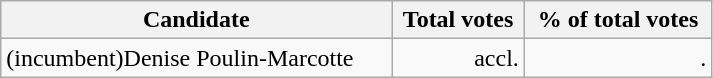<table class="wikitable" width="475">
<tr>
<th align="left">Candidate</th>
<th align="right">Total votes</th>
<th align="right">% of total votes</th>
</tr>
<tr>
<td align="left">(incumbent)Denise Poulin-Marcotte</td>
<td align="right">accl.</td>
<td align="right">.</td>
</tr>
</table>
